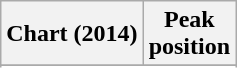<table class="wikitable plainrowheaders sortable">
<tr>
<th>Chart (2014)</th>
<th>Peak<br>position</th>
</tr>
<tr>
</tr>
<tr>
</tr>
<tr>
</tr>
<tr>
</tr>
<tr>
</tr>
<tr>
</tr>
<tr>
</tr>
<tr>
</tr>
</table>
